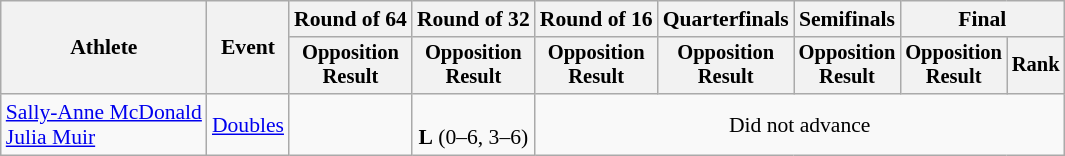<table class="wikitable" style="font-size:90%">
<tr>
<th rowspan="2">Athlete</th>
<th rowspan="2">Event</th>
<th>Round of 64</th>
<th>Round of 32</th>
<th>Round of 16</th>
<th>Quarterfinals</th>
<th>Semifinals</th>
<th colspan=2>Final</th>
</tr>
<tr style="font-size:95%">
<th>Opposition<br>Result</th>
<th>Opposition<br>Result</th>
<th>Opposition<br>Result</th>
<th>Opposition<br>Result</th>
<th>Opposition<br>Result</th>
<th>Opposition<br>Result</th>
<th>Rank</th>
</tr>
<tr align=center>
<td align=left><a href='#'>Sally-Anne McDonald</a><br><a href='#'>Julia Muir</a></td>
<td align=left><a href='#'>Doubles</a></td>
<td></td>
<td><br><strong>L</strong> (0–6, 3–6)</td>
<td colspan=5>Did not advance</td>
</tr>
</table>
